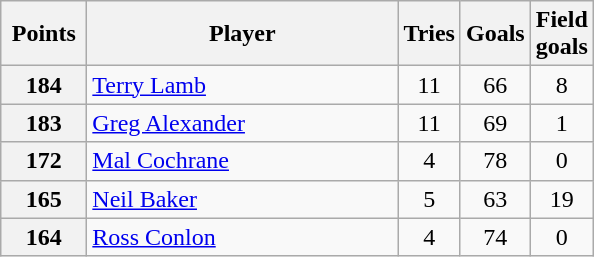<table class="wikitable" style="text-align:left;">
<tr>
<th width=50>Points</th>
<th width=200>Player</th>
<th width=30>Tries</th>
<th width=30>Goals</th>
<th width=30>Field goals</th>
</tr>
<tr>
<th>184</th>
<td> <a href='#'>Terry Lamb</a></td>
<td align=center>11</td>
<td align=center>66</td>
<td align=center>8</td>
</tr>
<tr>
<th>183</th>
<td> <a href='#'>Greg Alexander</a></td>
<td align=center>11</td>
<td align=center>69</td>
<td align=center>1</td>
</tr>
<tr>
<th>172</th>
<td> <a href='#'>Mal Cochrane</a></td>
<td align=center>4</td>
<td align=center>78</td>
<td align=center>0</td>
</tr>
<tr>
<th>165</th>
<td> <a href='#'>Neil Baker</a></td>
<td align=center>5</td>
<td align=center>63</td>
<td align=center>19</td>
</tr>
<tr>
<th>164</th>
<td> <a href='#'>Ross Conlon</a></td>
<td align=center>4</td>
<td align=center>74</td>
<td align=center>0</td>
</tr>
</table>
